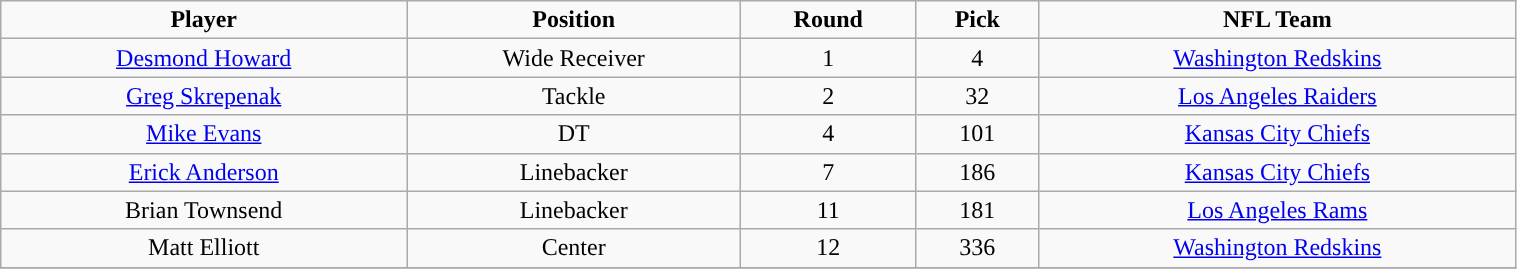<table class="wikitable" width="80%">
<tr align="center">
<td><strong>Player</strong></td>
<td><strong>Position</strong></td>
<td><strong>Round</strong></td>
<td><strong>Pick</strong></td>
<td><strong>NFL Team</strong></td>
</tr>
<tr align="center" bgcolor="">
<td><a href='#'>Desmond Howard</a></td>
<td>Wide Receiver</td>
<td>1</td>
<td>4</td>
<td><a href='#'>Washington Redskins</a></td>
</tr>
<tr align="center" bgcolor="">
<td><a href='#'>Greg Skrepenak</a></td>
<td>Tackle</td>
<td>2</td>
<td>32</td>
<td><a href='#'>Los Angeles Raiders</a></td>
</tr>
<tr align="center" bgcolor="">
<td><a href='#'>Mike Evans</a></td>
<td>DT</td>
<td>4</td>
<td>101</td>
<td><a href='#'>Kansas City Chiefs</a></td>
</tr>
<tr align="center" bgcolor="">
<td><a href='#'>Erick Anderson</a></td>
<td>Linebacker</td>
<td>7</td>
<td>186</td>
<td><a href='#'>Kansas City Chiefs</a></td>
</tr>
<tr align="center" bgcolor="">
<td>Brian Townsend</td>
<td>Linebacker</td>
<td>11</td>
<td>181</td>
<td><a href='#'>Los Angeles Rams</a></td>
</tr>
<tr align="center" bgcolor="">
<td>Matt Elliott</td>
<td>Center</td>
<td>12</td>
<td>336</td>
<td><a href='#'>Washington Redskins</a></td>
</tr>
<tr align="center" bgcolor="">
</tr>
</table>
